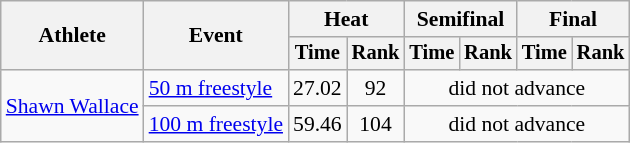<table class=wikitable style="font-size:90%">
<tr>
<th rowspan="2">Athlete</th>
<th rowspan="2">Event</th>
<th colspan="2">Heat</th>
<th colspan="2">Semifinal</th>
<th colspan="2">Final</th>
</tr>
<tr style="font-size:95%">
<th>Time</th>
<th>Rank</th>
<th>Time</th>
<th>Rank</th>
<th>Time</th>
<th>Rank</th>
</tr>
<tr align=center>
<td align=left rowspan=2><a href='#'>Shawn Wallace</a></td>
<td align=left><a href='#'>50 m freestyle</a></td>
<td>27.02</td>
<td>92</td>
<td colspan=4>did not advance</td>
</tr>
<tr align=center>
<td align=left><a href='#'>100 m freestyle</a></td>
<td>59.46</td>
<td>104</td>
<td colspan=4>did not advance</td>
</tr>
</table>
